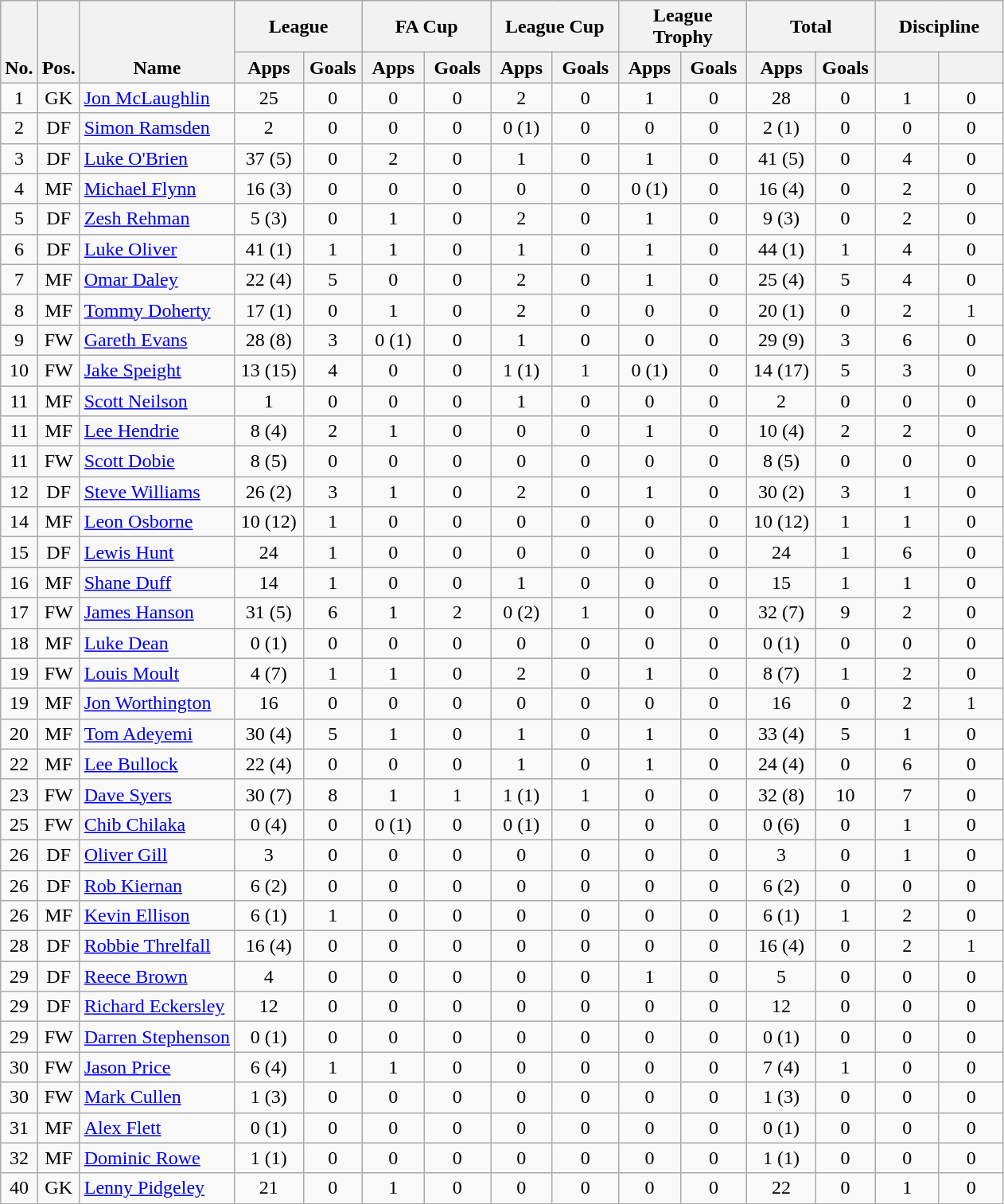<table class="wikitable" style="text-align:center">
<tr>
<th rowspan="2" valign="bottom">No.</th>
<th rowspan="2" valign="bottom">Pos.</th>
<th rowspan="2" valign="bottom">Name</th>
<th colspan="2" width="100">League</th>
<th colspan="2" width="100">FA Cup</th>
<th colspan="2" width="100">League Cup</th>
<th colspan="2" width="100">League Trophy</th>
<th colspan="2" width="100">Total</th>
<th colspan="2" width="100">Discipline</th>
</tr>
<tr>
<th>Apps</th>
<th>Goals</th>
<th>Apps</th>
<th>Goals</th>
<th>Apps</th>
<th>Goals</th>
<th>Apps</th>
<th>Goals</th>
<th>Apps</th>
<th>Goals</th>
<th></th>
<th></th>
</tr>
<tr>
<td>1</td>
<td>GK</td>
<td align="left"><a href='#'>Jon McLaughlin</a></td>
<td>25</td>
<td>0</td>
<td>0</td>
<td>0</td>
<td>2</td>
<td>0</td>
<td>1</td>
<td>0</td>
<td>28</td>
<td>0</td>
<td>1</td>
<td>0</td>
</tr>
<tr>
<td>2</td>
<td>DF</td>
<td align="left"><a href='#'>Simon Ramsden</a></td>
<td>2</td>
<td>0</td>
<td>0</td>
<td>0</td>
<td>0 (1)</td>
<td>0</td>
<td>0</td>
<td>0</td>
<td>2 (1)</td>
<td>0</td>
<td>0</td>
<td>0</td>
</tr>
<tr>
<td>3</td>
<td>DF</td>
<td align="left"><a href='#'>Luke O'Brien</a></td>
<td>37 (5)</td>
<td>0</td>
<td>2</td>
<td>0</td>
<td>1</td>
<td>0</td>
<td>1</td>
<td>0</td>
<td>41 (5)</td>
<td>0</td>
<td>4</td>
<td>0</td>
</tr>
<tr>
<td>4</td>
<td>MF</td>
<td align="left"><a href='#'>Michael Flynn</a></td>
<td>16 (3)</td>
<td>0</td>
<td>0</td>
<td>0</td>
<td>0</td>
<td>0</td>
<td>0 (1)</td>
<td>0</td>
<td>16 (4)</td>
<td>0</td>
<td>2</td>
<td>0</td>
</tr>
<tr>
<td>5</td>
<td>DF</td>
<td align="left"><a href='#'>Zesh Rehman</a></td>
<td>5 (3)</td>
<td>0</td>
<td>1</td>
<td>0</td>
<td>2</td>
<td>0</td>
<td>1</td>
<td>0</td>
<td>9 (3)</td>
<td>0</td>
<td>2</td>
<td>0</td>
</tr>
<tr>
<td>6</td>
<td>DF</td>
<td align="left"><a href='#'>Luke Oliver</a></td>
<td>41 (1)</td>
<td>1</td>
<td>1</td>
<td>0</td>
<td>1</td>
<td>0</td>
<td>1</td>
<td>0</td>
<td>44 (1)</td>
<td>1</td>
<td>4</td>
<td>0</td>
</tr>
<tr>
<td>7</td>
<td>MF</td>
<td align="left"><a href='#'>Omar Daley</a></td>
<td>22 (4)</td>
<td>5</td>
<td>0</td>
<td>0</td>
<td>2</td>
<td>0</td>
<td>1</td>
<td>0</td>
<td>25 (4)</td>
<td>5</td>
<td>4</td>
<td>0</td>
</tr>
<tr>
<td>8</td>
<td>MF</td>
<td align="left"><a href='#'>Tommy Doherty</a></td>
<td>17 (1)</td>
<td>0</td>
<td>1</td>
<td>0</td>
<td>2</td>
<td>0</td>
<td>0</td>
<td>0</td>
<td>20 (1)</td>
<td>0</td>
<td>2</td>
<td>1</td>
</tr>
<tr>
<td>9</td>
<td>FW</td>
<td align="left"><a href='#'>Gareth Evans</a></td>
<td>28 (8)</td>
<td>3</td>
<td>0 (1)</td>
<td>0</td>
<td>1</td>
<td>0</td>
<td>0</td>
<td>0</td>
<td>29 (9)</td>
<td>3</td>
<td>6</td>
<td>0</td>
</tr>
<tr>
<td>10</td>
<td>FW</td>
<td align="left"><a href='#'>Jake Speight</a></td>
<td>13 (15)</td>
<td>4</td>
<td>0</td>
<td>0</td>
<td>1 (1)</td>
<td>1</td>
<td>0 (1)</td>
<td>0</td>
<td>14 (17)</td>
<td>5</td>
<td>3</td>
<td>0</td>
</tr>
<tr>
<td>11</td>
<td>MF</td>
<td align="left"><a href='#'>Scott Neilson</a></td>
<td>1</td>
<td>0</td>
<td>0</td>
<td>0</td>
<td>1</td>
<td>0</td>
<td>0</td>
<td>0</td>
<td>2</td>
<td>0</td>
<td>0</td>
<td>0</td>
</tr>
<tr>
<td>11</td>
<td>MF</td>
<td align="left"><a href='#'>Lee Hendrie</a></td>
<td>8 (4)</td>
<td>2</td>
<td>1</td>
<td>0</td>
<td>0</td>
<td>0</td>
<td>1</td>
<td>0</td>
<td>10 (4)</td>
<td>2</td>
<td>2</td>
<td>0</td>
</tr>
<tr>
<td>11</td>
<td>FW</td>
<td align="left"><a href='#'>Scott Dobie</a></td>
<td>8 (5)</td>
<td>0</td>
<td>0</td>
<td>0</td>
<td>0</td>
<td>0</td>
<td>0</td>
<td>0</td>
<td>8 (5)</td>
<td>0</td>
<td>0</td>
<td>0</td>
</tr>
<tr>
<td>12</td>
<td>DF</td>
<td align="left"><a href='#'>Steve Williams</a></td>
<td>26 (2)</td>
<td>3</td>
<td>1</td>
<td>0</td>
<td>2</td>
<td>0</td>
<td>1</td>
<td>0</td>
<td>30 (2)</td>
<td>3</td>
<td>1</td>
<td>0</td>
</tr>
<tr>
<td>14</td>
<td>MF</td>
<td align="left"><a href='#'>Leon Osborne</a></td>
<td>10 (12)</td>
<td>1</td>
<td>0</td>
<td>0</td>
<td>0</td>
<td>0</td>
<td>0</td>
<td>0</td>
<td>10 (12)</td>
<td>1</td>
<td>1</td>
<td>0</td>
</tr>
<tr>
<td>15</td>
<td>DF</td>
<td align="left"><a href='#'>Lewis Hunt</a></td>
<td>24</td>
<td>1</td>
<td>0</td>
<td>0</td>
<td>0</td>
<td>0</td>
<td>0</td>
<td>0</td>
<td>24</td>
<td>1</td>
<td>6</td>
<td>0</td>
</tr>
<tr>
<td>16</td>
<td>MF</td>
<td align="left"><a href='#'>Shane Duff</a></td>
<td>14</td>
<td>1</td>
<td>0</td>
<td>0</td>
<td>1</td>
<td>0</td>
<td>0</td>
<td>0</td>
<td>15</td>
<td>1</td>
<td>1</td>
<td>0</td>
</tr>
<tr>
<td>17</td>
<td>FW</td>
<td align="left"><a href='#'>James Hanson</a></td>
<td>31 (5)</td>
<td>6</td>
<td>1</td>
<td>2</td>
<td>0 (2)</td>
<td>1</td>
<td>0</td>
<td>0</td>
<td>32 (7)</td>
<td>9</td>
<td>2</td>
<td>0</td>
</tr>
<tr>
<td>18</td>
<td>MF</td>
<td align="left"><a href='#'>Luke Dean</a></td>
<td>0 (1)</td>
<td>0</td>
<td>0</td>
<td>0</td>
<td>0</td>
<td>0</td>
<td>0</td>
<td>0</td>
<td>0 (1)</td>
<td>0</td>
<td>0</td>
<td>0</td>
</tr>
<tr>
<td>19</td>
<td>FW</td>
<td align="left"><a href='#'>Louis Moult</a></td>
<td>4 (7)</td>
<td>1</td>
<td>1</td>
<td>0</td>
<td>2</td>
<td>0</td>
<td>1</td>
<td>0</td>
<td>8 (7)</td>
<td>1</td>
<td>2</td>
<td>0</td>
</tr>
<tr>
<td>19</td>
<td>MF</td>
<td align="left"><a href='#'>Jon Worthington</a></td>
<td>16</td>
<td>0</td>
<td>0</td>
<td>0</td>
<td>0</td>
<td>0</td>
<td>0</td>
<td>0</td>
<td>16</td>
<td>0</td>
<td>2</td>
<td>1</td>
</tr>
<tr>
<td>20</td>
<td>MF</td>
<td align="left"><a href='#'>Tom Adeyemi</a></td>
<td>30 (4)</td>
<td>5</td>
<td>1</td>
<td>0</td>
<td>1</td>
<td>0</td>
<td>1</td>
<td>0</td>
<td>33 (4)</td>
<td>5</td>
<td>1</td>
<td>0</td>
</tr>
<tr>
<td>22</td>
<td>MF</td>
<td align="left"><a href='#'>Lee Bullock</a></td>
<td>22 (4)</td>
<td>0</td>
<td>0</td>
<td>0</td>
<td>1</td>
<td>0</td>
<td>1</td>
<td>0</td>
<td>24 (4)</td>
<td>0</td>
<td>6</td>
<td>0</td>
</tr>
<tr>
<td>23</td>
<td>FW</td>
<td align="left"><a href='#'>Dave Syers</a></td>
<td>30 (7)</td>
<td>8</td>
<td>1</td>
<td>1</td>
<td>1 (1)</td>
<td>1</td>
<td>0</td>
<td>0</td>
<td>32 (8)</td>
<td>10</td>
<td>7</td>
<td>0</td>
</tr>
<tr>
<td>25</td>
<td>FW</td>
<td align="left"><a href='#'>Chib Chilaka</a></td>
<td>0 (4)</td>
<td>0</td>
<td>0 (1)</td>
<td>0</td>
<td>0 (1)</td>
<td>0</td>
<td>0</td>
<td>0</td>
<td>0 (6)</td>
<td>0</td>
<td>1</td>
<td>0</td>
</tr>
<tr>
<td>26</td>
<td>DF</td>
<td align="left"><a href='#'>Oliver Gill</a></td>
<td>3</td>
<td>0</td>
<td>0</td>
<td>0</td>
<td>0</td>
<td>0</td>
<td>0</td>
<td>0</td>
<td>3</td>
<td>0</td>
<td>1</td>
<td>0</td>
</tr>
<tr>
<td>26</td>
<td>DF</td>
<td align="left"><a href='#'>Rob Kiernan</a></td>
<td>6 (2)</td>
<td>0</td>
<td>0</td>
<td>0</td>
<td>0</td>
<td>0</td>
<td>0</td>
<td>0</td>
<td>6 (2)</td>
<td>0</td>
<td>0</td>
<td>0</td>
</tr>
<tr>
<td>26</td>
<td>MF</td>
<td align="left"><a href='#'>Kevin Ellison</a></td>
<td>6 (1)</td>
<td>1</td>
<td>0</td>
<td>0</td>
<td>0</td>
<td>0</td>
<td>0</td>
<td>0</td>
<td>6 (1)</td>
<td>1</td>
<td>2</td>
<td>0</td>
</tr>
<tr>
<td>28</td>
<td>DF</td>
<td align="left"><a href='#'>Robbie Threlfall</a></td>
<td>16 (4)</td>
<td>0</td>
<td>0</td>
<td>0</td>
<td>0</td>
<td>0</td>
<td>0</td>
<td>0</td>
<td>16 (4)</td>
<td>0</td>
<td>2</td>
<td>1</td>
</tr>
<tr>
<td>29</td>
<td>DF</td>
<td align="left"><a href='#'>Reece Brown</a></td>
<td>4</td>
<td>0</td>
<td>0</td>
<td>0</td>
<td>0</td>
<td>0</td>
<td>1</td>
<td>0</td>
<td>5</td>
<td>0</td>
<td>0</td>
<td>0</td>
</tr>
<tr>
<td>29</td>
<td>DF</td>
<td align="left"><a href='#'>Richard Eckersley</a></td>
<td>12</td>
<td>0</td>
<td>0</td>
<td>0</td>
<td>0</td>
<td>0</td>
<td>0</td>
<td>0</td>
<td>12</td>
<td>0</td>
<td>0</td>
<td>0</td>
</tr>
<tr>
<td>29</td>
<td>FW</td>
<td align="left"><a href='#'>Darren Stephenson</a></td>
<td>0 (1)</td>
<td>0</td>
<td>0</td>
<td>0</td>
<td>0</td>
<td>0</td>
<td>0</td>
<td>0</td>
<td>0 (1)</td>
<td>0</td>
<td>0</td>
<td>0</td>
</tr>
<tr>
<td>30</td>
<td>FW</td>
<td align="left"><a href='#'>Jason Price</a></td>
<td>6 (4)</td>
<td>1</td>
<td>1</td>
<td>0</td>
<td>0</td>
<td>0</td>
<td>0</td>
<td>0</td>
<td>7 (4)</td>
<td>1</td>
<td>0</td>
<td>0</td>
</tr>
<tr>
<td>30</td>
<td>FW</td>
<td align="left"><a href='#'>Mark Cullen</a></td>
<td>1 (3)</td>
<td>0</td>
<td>0</td>
<td>0</td>
<td>0</td>
<td>0</td>
<td>0</td>
<td>0</td>
<td>1 (3)</td>
<td>0</td>
<td>0</td>
<td>0</td>
</tr>
<tr>
<td>31</td>
<td>MF</td>
<td align="left"><a href='#'>Alex Flett</a></td>
<td>0 (1)</td>
<td>0</td>
<td>0</td>
<td>0</td>
<td>0</td>
<td>0</td>
<td>0</td>
<td>0</td>
<td>0 (1)</td>
<td>0</td>
<td>0</td>
<td>0</td>
</tr>
<tr>
<td>32</td>
<td>MF</td>
<td align="left"><a href='#'>Dominic Rowe</a></td>
<td>1 (1)</td>
<td>0</td>
<td>0</td>
<td>0</td>
<td>0</td>
<td>0</td>
<td>0</td>
<td>0</td>
<td>1 (1)</td>
<td>0</td>
<td>0</td>
<td>0</td>
</tr>
<tr>
<td>40</td>
<td>GK</td>
<td align="left"><a href='#'>Lenny Pidgeley</a></td>
<td>21</td>
<td>0</td>
<td>1</td>
<td>0</td>
<td>0</td>
<td>0</td>
<td>0</td>
<td>0</td>
<td>22</td>
<td>0</td>
<td>1</td>
<td>0</td>
</tr>
</table>
